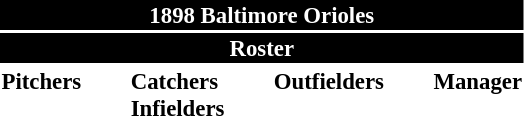<table class="toccolours" style="font-size: 95%;">
<tr>
<th colspan="10" style="background-color: black; color: white; text-align: center;">1898 Baltimore Orioles</th>
</tr>
<tr>
<td colspan="10" style="background-color: black; color: white; text-align: center;"><strong>Roster</strong></td>
</tr>
<tr>
<td valign="top"><strong>Pitchers</strong><br>





</td>
<td width="25px"></td>
<td valign="top"><strong>Catchers</strong><br>




<strong>Infielders</strong>





</td>
<td width="25px"></td>
<td valign="top"><strong>Outfielders</strong><br>




</td>
<td width="25px"></td>
<td valign="top"><strong>Manager</strong><br></td>
</tr>
</table>
